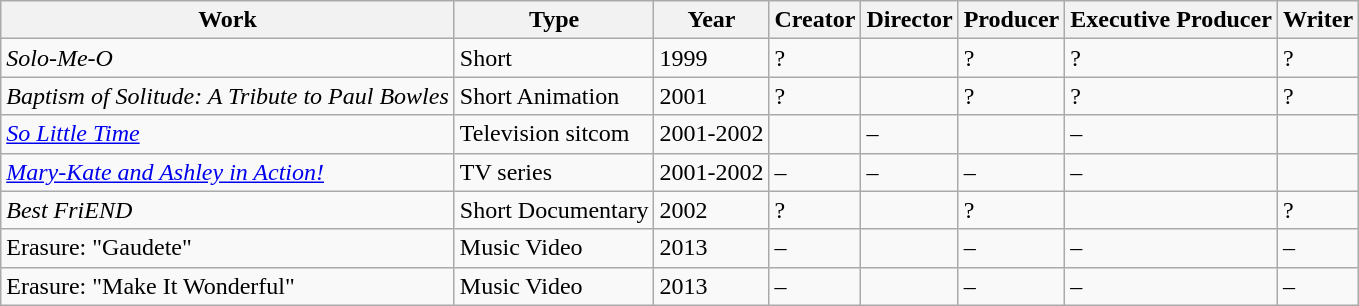<table class="wikitable">
<tr>
<th>Work</th>
<th>Type</th>
<th>Year</th>
<th>Creator</th>
<th>Director</th>
<th>Producer</th>
<th>Executive Producer</th>
<th>Writer</th>
</tr>
<tr>
<td><em>Solo-Me-O</em></td>
<td>Short</td>
<td>1999</td>
<td>?</td>
<td></td>
<td>?</td>
<td>?</td>
<td>?</td>
</tr>
<tr>
<td><em>Baptism of Solitude: A Tribute to Paul Bowles</em></td>
<td>Short Animation</td>
<td>2001</td>
<td>?</td>
<td></td>
<td>?</td>
<td>?</td>
<td>?</td>
</tr>
<tr>
<td><em><a href='#'>So Little Time</a></em></td>
<td>Television sitcom</td>
<td>2001-2002</td>
<td></td>
<td>–</td>
<td></td>
<td>–</td>
<td></td>
</tr>
<tr>
<td><em><a href='#'>Mary-Kate and Ashley in Action!</a></em></td>
<td>TV series</td>
<td>2001-2002</td>
<td>–</td>
<td>–</td>
<td>–</td>
<td>–</td>
<td></td>
</tr>
<tr>
<td><em>Best FriEND</em></td>
<td>Short Documentary</td>
<td>2002</td>
<td>?</td>
<td></td>
<td>?</td>
<td></td>
<td>?</td>
</tr>
<tr>
<td>Erasure: "Gaudete"</td>
<td>Music Video</td>
<td>2013</td>
<td>–</td>
<td></td>
<td>–</td>
<td>–</td>
<td>–</td>
</tr>
<tr>
<td>Erasure: "Make It Wonderful"</td>
<td>Music Video</td>
<td>2013</td>
<td>–</td>
<td></td>
<td>–</td>
<td>–</td>
<td>–</td>
</tr>
</table>
